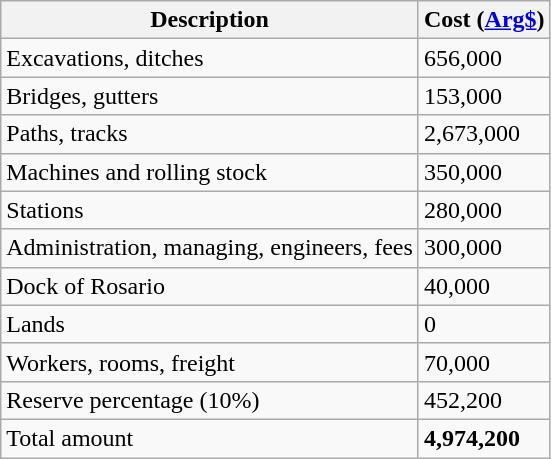<table class="wikitable">
<tr>
<th>Description</th>
<th>Cost (<a href='#'>Arg$</a>)</th>
</tr>
<tr>
<td>Excavations, ditches</td>
<td>656,000</td>
</tr>
<tr>
<td>Bridges, gutters</td>
<td>153,000</td>
</tr>
<tr>
<td>Paths, tracks</td>
<td>2,673,000</td>
</tr>
<tr>
<td>Machines and rolling stock</td>
<td>350,000</td>
</tr>
<tr>
<td>Stations</td>
<td>280,000</td>
</tr>
<tr>
<td>Administration, managing, engineers, fees</td>
<td>300,000</td>
</tr>
<tr>
<td>Dock of Rosario</td>
<td>40,000</td>
</tr>
<tr>
<td>Lands</td>
<td>0</td>
</tr>
<tr>
<td>Workers, rooms, freight</td>
<td>70,000</td>
</tr>
<tr>
<td>Reserve percentage (10%)</td>
<td>452,200</td>
</tr>
<tr>
<td>Total amount</td>
<td><strong>4,974,200</strong></td>
</tr>
</table>
